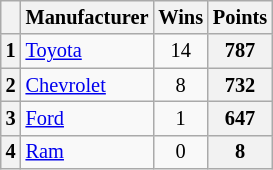<table class="wikitable" style="font-size:85%; text-align:center;">
<tr>
<th></th>
<th>Manufacturer</th>
<th>Wins</th>
<th>Points</th>
</tr>
<tr>
<th>1</th>
<td align=left><a href='#'>Toyota</a></td>
<td>14</td>
<th>787</th>
</tr>
<tr>
<th>2</th>
<td align=left><a href='#'>Chevrolet</a></td>
<td>8</td>
<th>732</th>
</tr>
<tr>
<th>3</th>
<td align=left><a href='#'>Ford</a></td>
<td>1</td>
<th>647</th>
</tr>
<tr>
<th>4</th>
<td align=left><a href='#'>Ram</a></td>
<td>0</td>
<th>8</th>
</tr>
</table>
